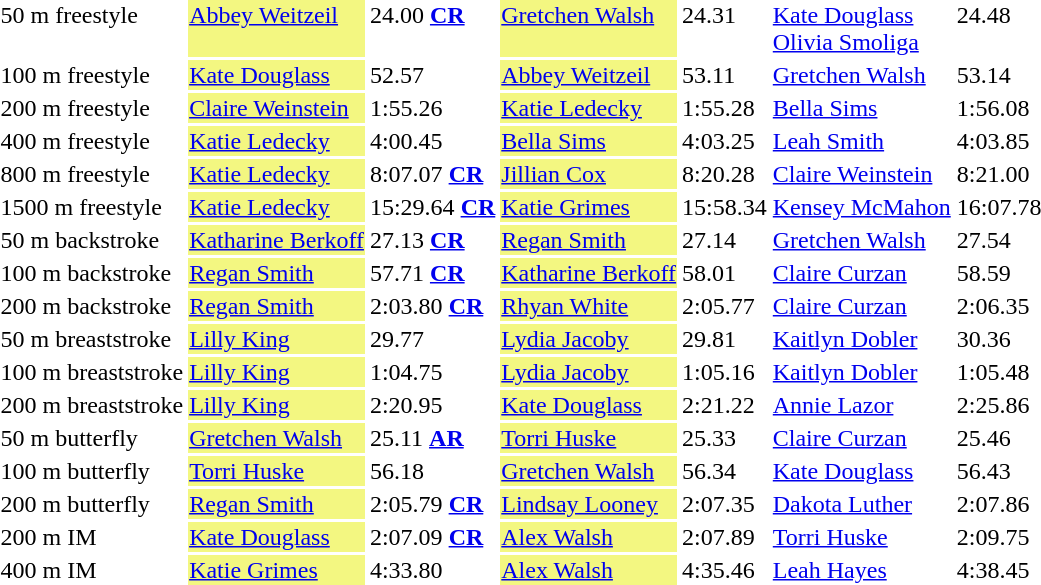<table>
<tr valign="top">
<td>50 m freestyle<br></td>
<td bgcolor=#F3F781><a href='#'>Abbey Weitzeil</a></td>
<td>24.00 <strong><a href='#'>CR</a></strong></td>
<td bgcolor=#F3F781><a href='#'>Gretchen Walsh</a></td>
<td>24.31</td>
<td><a href='#'>Kate Douglass</a> <br> <a href='#'>Olivia Smoliga</a></td>
<td>24.48</td>
</tr>
<tr valign="top">
<td>100 m freestyle<br></td>
<td bgcolor=#F3F781><a href='#'>Kate Douglass</a></td>
<td>52.57</td>
<td bgcolor=#F3F781><a href='#'>Abbey Weitzeil</a></td>
<td>53.11</td>
<td><a href='#'>Gretchen Walsh</a></td>
<td>53.14</td>
</tr>
<tr valign="top">
<td>200 m freestyle<br></td>
<td bgcolor=#F3F781><a href='#'>Claire Weinstein</a></td>
<td>1:55.26</td>
<td bgcolor=#F3F781><a href='#'>Katie Ledecky</a></td>
<td>1:55.28</td>
<td><a href='#'>Bella Sims</a></td>
<td>1:56.08</td>
</tr>
<tr valign="top">
<td>400 m freestyle<br></td>
<td bgcolor=#F3F781><a href='#'>Katie Ledecky</a></td>
<td>4:00.45</td>
<td bgcolor=#F3F781><a href='#'>Bella Sims</a></td>
<td>4:03.25</td>
<td><a href='#'>Leah Smith</a></td>
<td>4:03.85</td>
</tr>
<tr valign="top">
<td>800 m freestyle<br></td>
<td bgcolor=#F3F781><a href='#'>Katie Ledecky</a></td>
<td>8:07.07 <strong><a href='#'>CR</a></strong></td>
<td bgcolor=#F3F781><a href='#'>Jillian Cox</a></td>
<td>8:20.28</td>
<td><a href='#'>Claire Weinstein</a></td>
<td>8:21.00</td>
</tr>
<tr valign="top">
<td>1500 m freestyle<br></td>
<td bgcolor=#F3F781><a href='#'>Katie Ledecky</a></td>
<td>15:29.64 <strong><a href='#'>CR</a></strong></td>
<td bgcolor=#F3F781><a href='#'>Katie Grimes</a></td>
<td>15:58.34</td>
<td><a href='#'>Kensey McMahon</a></td>
<td>16:07.78</td>
</tr>
<tr valign="top">
<td>50 m backstroke<br></td>
<td bgcolor=#F3F781><a href='#'>Katharine Berkoff</a></td>
<td>27.13 <strong><a href='#'>CR</a></strong></td>
<td bgcolor=#F3F781><a href='#'>Regan Smith</a></td>
<td>27.14</td>
<td><a href='#'>Gretchen Walsh</a></td>
<td>27.54</td>
</tr>
<tr valign="top">
<td>100 m backstroke<br></td>
<td bgcolor=#F3F781><a href='#'>Regan Smith</a></td>
<td>57.71 <strong><a href='#'>CR</a></strong></td>
<td bgcolor=#F3F781><a href='#'>Katharine Berkoff</a></td>
<td>58.01</td>
<td><a href='#'>Claire Curzan</a></td>
<td>58.59</td>
</tr>
<tr valign="top">
<td>200 m backstroke<br></td>
<td bgcolor=#F3F781><a href='#'>Regan Smith</a></td>
<td>2:03.80 <strong><a href='#'>CR</a></strong></td>
<td bgcolor=#F3F781><a href='#'>Rhyan White</a></td>
<td>2:05.77</td>
<td><a href='#'>Claire Curzan</a></td>
<td>2:06.35</td>
</tr>
<tr valign="top">
<td>50 m breaststroke<br></td>
<td bgcolor=#F3F781><a href='#'>Lilly King</a></td>
<td>29.77</td>
<td bgcolor=#F3F781><a href='#'>Lydia Jacoby</a></td>
<td>29.81</td>
<td><a href='#'>Kaitlyn Dobler</a></td>
<td>30.36</td>
</tr>
<tr valign="top">
<td>100 m breaststroke<br></td>
<td bgcolor=#F3F781><a href='#'>Lilly King</a></td>
<td>1:04.75</td>
<td bgcolor=#F3F781><a href='#'>Lydia Jacoby</a></td>
<td>1:05.16</td>
<td><a href='#'>Kaitlyn Dobler</a></td>
<td>1:05.48</td>
</tr>
<tr valign="top">
<td>200 m breaststroke<br></td>
<td bgcolor=#F3F781><a href='#'>Lilly King</a></td>
<td>2:20.95</td>
<td bgcolor=#F3F781><a href='#'>Kate Douglass</a></td>
<td>2:21.22</td>
<td><a href='#'>Annie Lazor</a></td>
<td>2:25.86</td>
</tr>
<tr valign="top">
<td>50 m butterfly<br></td>
<td bgcolor=#F3F781><a href='#'>Gretchen Walsh</a></td>
<td>25.11 <strong><a href='#'>AR</a></strong></td>
<td bgcolor=#F3F781><a href='#'>Torri Huske</a></td>
<td>25.33</td>
<td><a href='#'>Claire Curzan</a></td>
<td>25.46</td>
</tr>
<tr valign="top">
<td>100 m butterfly<br></td>
<td bgcolor=#F3F781><a href='#'>Torri Huske</a></td>
<td>56.18</td>
<td bgcolor=#F3F781><a href='#'>Gretchen Walsh</a></td>
<td>56.34</td>
<td><a href='#'>Kate Douglass</a></td>
<td>56.43</td>
</tr>
<tr valign="top">
<td>200 m butterfly<br></td>
<td bgcolor=#F3F781><a href='#'>Regan Smith</a></td>
<td>2:05.79 <strong><a href='#'>CR</a></strong></td>
<td bgcolor=#F3F781><a href='#'>Lindsay Looney</a></td>
<td>2:07.35</td>
<td><a href='#'>Dakota Luther</a></td>
<td>2:07.86</td>
</tr>
<tr valign="top">
<td>200 m IM<br></td>
<td bgcolor=#F3F781><a href='#'>Kate Douglass</a></td>
<td>2:07.09 <strong><a href='#'>CR</a></strong></td>
<td bgcolor=#F3F781><a href='#'>Alex Walsh</a></td>
<td>2:07.89</td>
<td><a href='#'>Torri Huske</a></td>
<td>2:09.75</td>
</tr>
<tr valign="top">
<td>400 m IM<br></td>
<td bgcolor=#F3F781><a href='#'>Katie Grimes</a></td>
<td>4:33.80</td>
<td bgcolor=#F3F781><a href='#'>Alex Walsh</a></td>
<td>4:35.46</td>
<td><a href='#'>Leah Hayes</a></td>
<td>4:38.45</td>
</tr>
</table>
